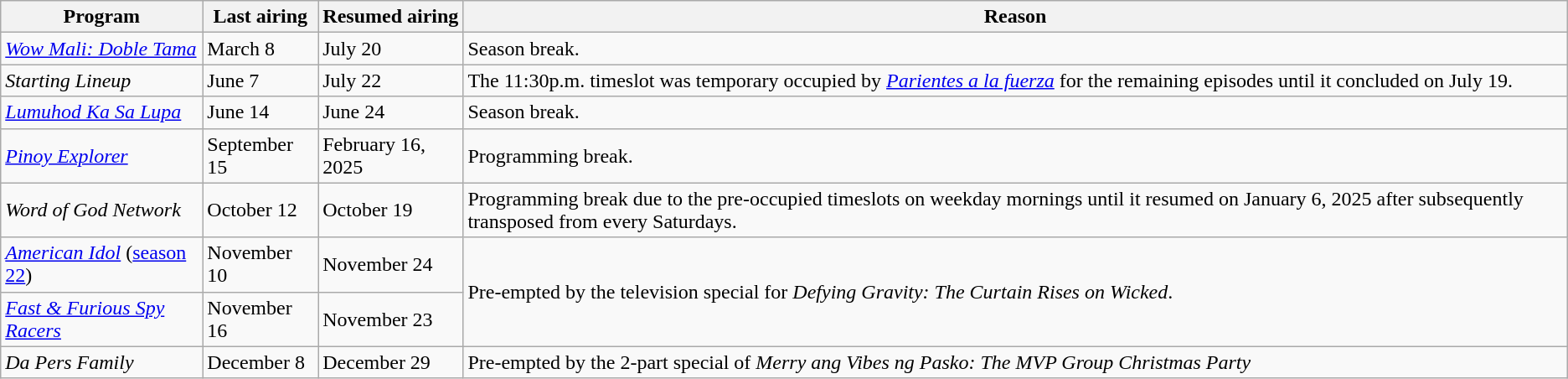<table class="wikitable">
<tr>
<th>Program</th>
<th>Last airing</th>
<th>Resumed airing</th>
<th>Reason</th>
</tr>
<tr>
<td><em><a href='#'>Wow Mali: Doble Tama</a></em></td>
<td>March 8</td>
<td>July 20</td>
<td>Season break.</td>
</tr>
<tr>
<td><em>Starting Lineup</em></td>
<td>June 7</td>
<td>July 22</td>
<td>The 11:30p.m. timeslot was temporary occupied by <em><a href='#'>Parientes a la fuerza</a></em> for the remaining episodes until it concluded on July 19.</td>
</tr>
<tr>
<td><em><a href='#'>Lumuhod Ka Sa Lupa</a></em></td>
<td>June 14</td>
<td>June 24</td>
<td>Season break.</td>
</tr>
<tr>
<td><em><a href='#'>Pinoy Explorer</a></em></td>
<td>September 15</td>
<td>February 16, 2025</td>
<td>Programming break.</td>
</tr>
<tr>
<td><em>Word of God Network</em></td>
<td>October 12</td>
<td>October 19</td>
<td>Programming break due to the pre-occupied timeslots on weekday mornings until it resumed on January 6, 2025 after subsequently transposed from every Saturdays.</td>
</tr>
<tr>
<td><em><a href='#'>American Idol</a></em> (<a href='#'>season 22</a>)</td>
<td>November 10</td>
<td>November 24</td>
<td rowspan="2">Pre-empted by the television special for <em>Defying Gravity: The Curtain Rises on Wicked</em>.</td>
</tr>
<tr>
<td><em><a href='#'>Fast & Furious Spy Racers</a></em></td>
<td>November 16</td>
<td>November 23</td>
</tr>
<tr>
<td><em>Da Pers Family</em></td>
<td>December 8</td>
<td>December 29</td>
<td>Pre-empted by the 2-part special of <em>Merry ang Vibes ng Pasko: The MVP Group Christmas Party</em></td>
</tr>
</table>
